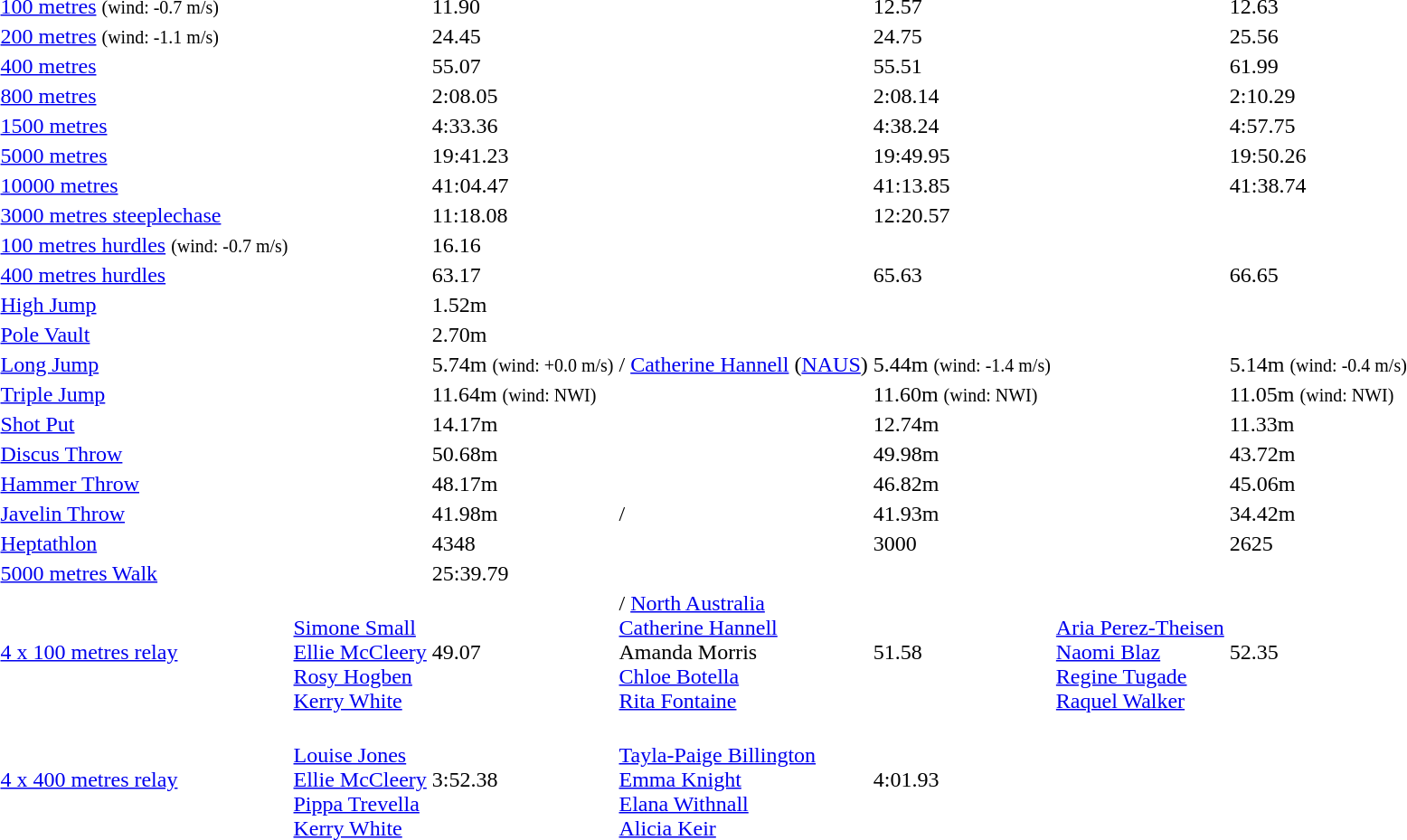<table>
<tr>
<td><a href='#'>100 metres</a> <small>(wind: -0.7 m/s)</small></td>
<td></td>
<td>11.90</td>
<td></td>
<td>12.57</td>
<td></td>
<td>12.63</td>
</tr>
<tr>
<td><a href='#'>200 metres</a> <small>(wind: -1.1 m/s)</small></td>
<td></td>
<td>24.45</td>
<td></td>
<td>24.75</td>
<td></td>
<td>25.56</td>
</tr>
<tr>
<td><a href='#'>400 metres</a></td>
<td></td>
<td>55.07</td>
<td></td>
<td>55.51</td>
<td></td>
<td>61.99</td>
</tr>
<tr>
<td><a href='#'>800 metres</a></td>
<td></td>
<td>2:08.05</td>
<td></td>
<td>2:08.14</td>
<td></td>
<td>2:10.29</td>
</tr>
<tr>
<td><a href='#'>1500 metres</a></td>
<td></td>
<td>4:33.36</td>
<td></td>
<td>4:38.24</td>
<td></td>
<td>4:57.75</td>
</tr>
<tr>
<td><a href='#'>5000 metres</a></td>
<td></td>
<td>19:41.23</td>
<td></td>
<td>19:49.95</td>
<td></td>
<td>19:50.26</td>
</tr>
<tr>
<td><a href='#'>10000 metres</a></td>
<td></td>
<td>41:04.47</td>
<td></td>
<td>41:13.85</td>
<td></td>
<td>41:38.74</td>
</tr>
<tr>
<td><a href='#'>3000 metres steeplechase</a></td>
<td></td>
<td>11:18.08</td>
<td></td>
<td>12:20.57</td>
<td></td>
<td></td>
</tr>
<tr>
<td><a href='#'>100 metres hurdles</a> <small>(wind: -0.7 m/s)</small></td>
<td></td>
<td>16.16</td>
<td></td>
<td></td>
<td></td>
<td></td>
</tr>
<tr>
<td><a href='#'>400 metres hurdles</a></td>
<td></td>
<td>63.17</td>
<td></td>
<td>65.63</td>
<td></td>
<td>66.65</td>
</tr>
<tr>
<td><a href='#'>High Jump</a></td>
<td></td>
<td>1.52m</td>
<td></td>
<td></td>
<td></td>
<td></td>
</tr>
<tr>
<td><a href='#'>Pole Vault</a></td>
<td></td>
<td>2.70m</td>
<td></td>
<td></td>
<td></td>
<td></td>
</tr>
<tr>
<td><a href='#'>Long Jump</a></td>
<td></td>
<td>5.74m <small>(wind: +0.0 m/s)</small></td>
<td>/ <a href='#'>Catherine Hannell</a> (<a href='#'>NAUS</a>)</td>
<td>5.44m <small>(wind: -1.4 m/s)</small></td>
<td></td>
<td>5.14m <small>(wind: -0.4 m/s)</small></td>
</tr>
<tr>
<td><a href='#'>Triple Jump</a></td>
<td></td>
<td>11.64m <small>(wind: NWI)</small></td>
<td></td>
<td>11.60m <small>(wind: NWI)</small></td>
<td></td>
<td>11.05m <small>(wind: NWI)</small></td>
</tr>
<tr>
<td><a href='#'>Shot Put</a></td>
<td></td>
<td>14.17m</td>
<td></td>
<td>12.74m</td>
<td></td>
<td>11.33m</td>
</tr>
<tr>
<td><a href='#'>Discus Throw</a></td>
<td></td>
<td>50.68m</td>
<td></td>
<td>49.98m</td>
<td></td>
<td>43.72m</td>
</tr>
<tr>
<td><a href='#'>Hammer Throw</a></td>
<td></td>
<td>48.17m</td>
<td></td>
<td>46.82m</td>
<td></td>
<td>45.06m</td>
</tr>
<tr>
<td><a href='#'>Javelin Throw</a></td>
<td></td>
<td>41.98m</td>
<td>/</td>
<td>41.93m</td>
<td></td>
<td>34.42m</td>
</tr>
<tr>
<td><a href='#'>Heptathlon</a></td>
<td></td>
<td>4348</td>
<td></td>
<td>3000</td>
<td></td>
<td>2625</td>
</tr>
<tr>
<td><a href='#'>5000 metres Walk</a></td>
<td></td>
<td>25:39.79</td>
<td></td>
<td></td>
<td></td>
<td></td>
</tr>
<tr>
<td><a href='#'>4 x 100 metres relay</a></td>
<td> <br> <a href='#'>Simone Small</a> <br> <a href='#'>Ellie McCleery</a> <br> <a href='#'>Rosy Hogben</a> <br> <a href='#'>Kerry White</a></td>
<td>49.07</td>
<td>/ <a href='#'>North Australia</a> <br> <a href='#'>Catherine Hannell</a> <br> Amanda Morris <br> <a href='#'>Chloe Botella</a> <br> <a href='#'>Rita Fontaine</a></td>
<td>51.58</td>
<td> <br> <a href='#'>Aria Perez-Theisen</a> <br> <a href='#'>Naomi Blaz</a> <br> <a href='#'>Regine Tugade</a> <br> <a href='#'>Raquel Walker</a></td>
<td>52.35</td>
</tr>
<tr>
<td><a href='#'>4 x 400 metres relay</a></td>
<td> <br> <a href='#'>Louise Jones</a> <br> <a href='#'>Ellie McCleery</a> <br> <a href='#'>Pippa Trevella</a> <br> <a href='#'>Kerry White</a></td>
<td>3:52.38</td>
<td> <br> <a href='#'>Tayla-Paige Billington</a> <br> <a href='#'>Emma Knight</a> <br> <a href='#'>Elana Withnall</a> <br> <a href='#'>Alicia Keir</a></td>
<td>4:01.93</td>
<td></td>
<td></td>
</tr>
</table>
